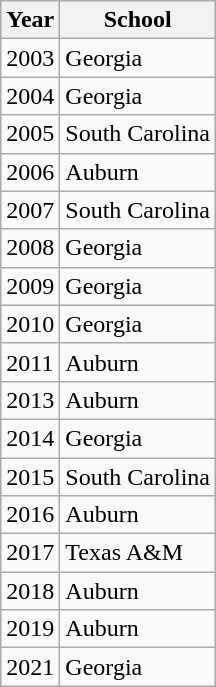<table class="wikitable">
<tr>
<th>Year</th>
<th>School</th>
</tr>
<tr>
<td>2003</td>
<td>Georgia</td>
</tr>
<tr>
<td>2004</td>
<td>Georgia</td>
</tr>
<tr>
<td>2005</td>
<td>South Carolina</td>
</tr>
<tr>
<td>2006</td>
<td>Auburn</td>
</tr>
<tr>
<td>2007</td>
<td>South Carolina</td>
</tr>
<tr>
<td>2008</td>
<td>Georgia</td>
</tr>
<tr>
<td>2009</td>
<td>Georgia</td>
</tr>
<tr>
<td>2010</td>
<td>Georgia</td>
</tr>
<tr>
<td>2011</td>
<td>Auburn</td>
</tr>
<tr>
<td>2013</td>
<td>Auburn</td>
</tr>
<tr>
<td>2014</td>
<td>Georgia</td>
</tr>
<tr>
<td>2015</td>
<td>South Carolina</td>
</tr>
<tr>
<td>2016</td>
<td>Auburn</td>
</tr>
<tr>
<td>2017</td>
<td>Texas A&M</td>
</tr>
<tr>
<td>2018</td>
<td>Auburn</td>
</tr>
<tr>
<td>2019</td>
<td>Auburn</td>
</tr>
<tr>
<td>2021</td>
<td>Georgia</td>
</tr>
</table>
